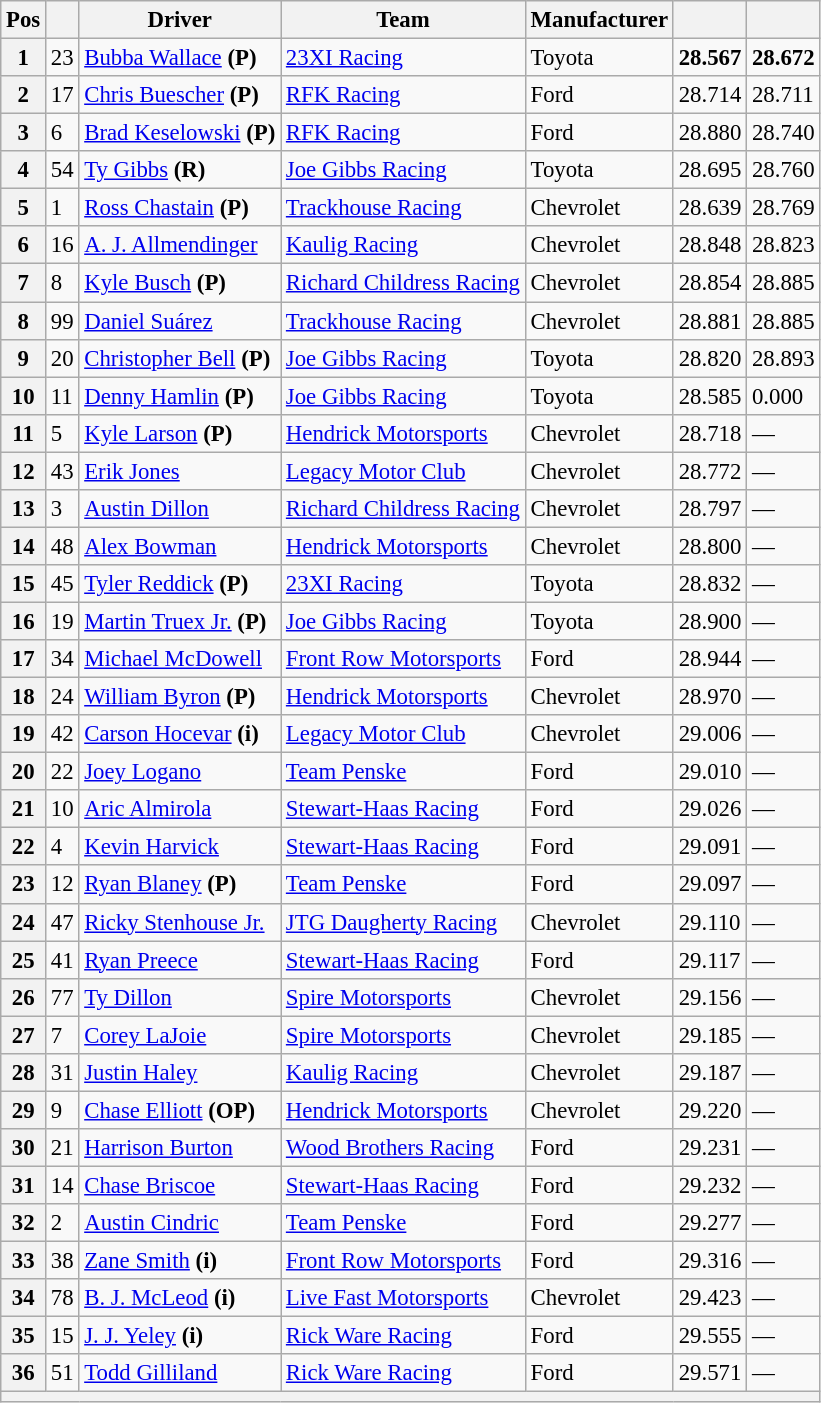<table class="wikitable" style="font-size:95%">
<tr>
<th>Pos</th>
<th></th>
<th>Driver</th>
<th>Team</th>
<th>Manufacturer</th>
<th></th>
<th></th>
</tr>
<tr>
<th>1</th>
<td>23</td>
<td><a href='#'>Bubba Wallace</a> <strong>(P)</strong></td>
<td><a href='#'>23XI Racing</a></td>
<td>Toyota</td>
<td><strong>28.567</strong></td>
<td><strong>28.672</strong></td>
</tr>
<tr>
<th>2</th>
<td>17</td>
<td><a href='#'>Chris Buescher</a> <strong>(P)</strong></td>
<td><a href='#'>RFK Racing</a></td>
<td>Ford</td>
<td>28.714</td>
<td>28.711</td>
</tr>
<tr>
<th>3</th>
<td>6</td>
<td><a href='#'>Brad Keselowski</a> <strong>(P)</strong></td>
<td><a href='#'>RFK Racing</a></td>
<td>Ford</td>
<td>28.880</td>
<td>28.740</td>
</tr>
<tr>
<th>4</th>
<td>54</td>
<td><a href='#'>Ty Gibbs</a> <strong>(R)</strong></td>
<td><a href='#'>Joe Gibbs Racing</a></td>
<td>Toyota</td>
<td>28.695</td>
<td>28.760</td>
</tr>
<tr>
<th>5</th>
<td>1</td>
<td><a href='#'>Ross Chastain</a> <strong>(P)</strong></td>
<td><a href='#'>Trackhouse Racing</a></td>
<td>Chevrolet</td>
<td>28.639</td>
<td>28.769</td>
</tr>
<tr>
<th>6</th>
<td>16</td>
<td><a href='#'>A. J. Allmendinger</a></td>
<td><a href='#'>Kaulig Racing</a></td>
<td>Chevrolet</td>
<td>28.848</td>
<td>28.823</td>
</tr>
<tr>
<th>7</th>
<td>8</td>
<td><a href='#'>Kyle Busch</a> <strong>(P)</strong></td>
<td><a href='#'>Richard Childress Racing</a></td>
<td>Chevrolet</td>
<td>28.854</td>
<td>28.885</td>
</tr>
<tr>
<th>8</th>
<td>99</td>
<td><a href='#'>Daniel Suárez</a></td>
<td><a href='#'>Trackhouse Racing</a></td>
<td>Chevrolet</td>
<td>28.881</td>
<td>28.885</td>
</tr>
<tr>
<th>9</th>
<td>20</td>
<td><a href='#'>Christopher Bell</a> <strong>(P)</strong></td>
<td><a href='#'>Joe Gibbs Racing</a></td>
<td>Toyota</td>
<td>28.820</td>
<td>28.893</td>
</tr>
<tr>
<th>10</th>
<td>11</td>
<td><a href='#'>Denny Hamlin</a> <strong>(P)</strong></td>
<td><a href='#'>Joe Gibbs Racing</a></td>
<td>Toyota</td>
<td>28.585</td>
<td>0.000</td>
</tr>
<tr>
<th>11</th>
<td>5</td>
<td><a href='#'>Kyle Larson</a> <strong>(P)</strong></td>
<td><a href='#'>Hendrick Motorsports</a></td>
<td>Chevrolet</td>
<td>28.718</td>
<td>—</td>
</tr>
<tr>
<th>12</th>
<td>43</td>
<td><a href='#'>Erik Jones</a></td>
<td><a href='#'>Legacy Motor Club</a></td>
<td>Chevrolet</td>
<td>28.772</td>
<td>—</td>
</tr>
<tr>
<th>13</th>
<td>3</td>
<td><a href='#'>Austin Dillon</a></td>
<td><a href='#'>Richard Childress Racing</a></td>
<td>Chevrolet</td>
<td>28.797</td>
<td>—</td>
</tr>
<tr>
<th>14</th>
<td>48</td>
<td><a href='#'>Alex Bowman</a></td>
<td><a href='#'>Hendrick Motorsports</a></td>
<td>Chevrolet</td>
<td>28.800</td>
<td>—</td>
</tr>
<tr>
<th>15</th>
<td>45</td>
<td><a href='#'>Tyler Reddick</a> <strong>(P)</strong></td>
<td><a href='#'>23XI Racing</a></td>
<td>Toyota</td>
<td>28.832</td>
<td>—</td>
</tr>
<tr>
<th>16</th>
<td>19</td>
<td><a href='#'>Martin Truex Jr.</a> <strong>(P)</strong></td>
<td><a href='#'>Joe Gibbs Racing</a></td>
<td>Toyota</td>
<td>28.900</td>
<td>—</td>
</tr>
<tr>
<th>17</th>
<td>34</td>
<td><a href='#'>Michael McDowell</a></td>
<td><a href='#'>Front Row Motorsports</a></td>
<td>Ford</td>
<td>28.944</td>
<td>—</td>
</tr>
<tr>
<th>18</th>
<td>24</td>
<td><a href='#'>William Byron</a> <strong>(P)</strong></td>
<td><a href='#'>Hendrick Motorsports</a></td>
<td>Chevrolet</td>
<td>28.970</td>
<td>—</td>
</tr>
<tr>
<th>19</th>
<td>42</td>
<td><a href='#'>Carson Hocevar</a> <strong>(i)</strong></td>
<td><a href='#'>Legacy Motor Club</a></td>
<td>Chevrolet</td>
<td>29.006</td>
<td>—</td>
</tr>
<tr>
<th>20</th>
<td>22</td>
<td><a href='#'>Joey Logano</a></td>
<td><a href='#'>Team Penske</a></td>
<td>Ford</td>
<td>29.010</td>
<td>—</td>
</tr>
<tr>
<th>21</th>
<td>10</td>
<td><a href='#'>Aric Almirola</a></td>
<td><a href='#'>Stewart-Haas Racing</a></td>
<td>Ford</td>
<td>29.026</td>
<td>—</td>
</tr>
<tr>
<th>22</th>
<td>4</td>
<td><a href='#'>Kevin Harvick</a></td>
<td><a href='#'>Stewart-Haas Racing</a></td>
<td>Ford</td>
<td>29.091</td>
<td>—</td>
</tr>
<tr>
<th>23</th>
<td>12</td>
<td><a href='#'>Ryan Blaney</a> <strong>(P)</strong></td>
<td><a href='#'>Team Penske</a></td>
<td>Ford</td>
<td>29.097</td>
<td>—</td>
</tr>
<tr>
<th>24</th>
<td>47</td>
<td><a href='#'>Ricky Stenhouse Jr.</a></td>
<td><a href='#'>JTG Daugherty Racing</a></td>
<td>Chevrolet</td>
<td>29.110</td>
<td>—</td>
</tr>
<tr>
<th>25</th>
<td>41</td>
<td><a href='#'>Ryan Preece</a></td>
<td><a href='#'>Stewart-Haas Racing</a></td>
<td>Ford</td>
<td>29.117</td>
<td>—</td>
</tr>
<tr>
<th>26</th>
<td>77</td>
<td><a href='#'>Ty Dillon</a></td>
<td><a href='#'>Spire Motorsports</a></td>
<td>Chevrolet</td>
<td>29.156</td>
<td>—</td>
</tr>
<tr>
<th>27</th>
<td>7</td>
<td><a href='#'>Corey LaJoie</a></td>
<td><a href='#'>Spire Motorsports</a></td>
<td>Chevrolet</td>
<td>29.185</td>
<td>—</td>
</tr>
<tr>
<th>28</th>
<td>31</td>
<td><a href='#'>Justin Haley</a></td>
<td><a href='#'>Kaulig Racing</a></td>
<td>Chevrolet</td>
<td>29.187</td>
<td>—</td>
</tr>
<tr>
<th>29</th>
<td>9</td>
<td><a href='#'>Chase Elliott</a> <strong>(OP)</strong></td>
<td><a href='#'>Hendrick Motorsports</a></td>
<td>Chevrolet</td>
<td>29.220</td>
<td>—</td>
</tr>
<tr>
<th>30</th>
<td>21</td>
<td><a href='#'>Harrison Burton</a></td>
<td><a href='#'>Wood Brothers Racing</a></td>
<td>Ford</td>
<td>29.231</td>
<td>—</td>
</tr>
<tr>
<th>31</th>
<td>14</td>
<td><a href='#'>Chase Briscoe</a></td>
<td><a href='#'>Stewart-Haas Racing</a></td>
<td>Ford</td>
<td>29.232</td>
<td>—</td>
</tr>
<tr>
<th>32</th>
<td>2</td>
<td><a href='#'>Austin Cindric</a></td>
<td><a href='#'>Team Penske</a></td>
<td>Ford</td>
<td>29.277</td>
<td>—</td>
</tr>
<tr>
<th>33</th>
<td>38</td>
<td><a href='#'>Zane Smith</a> <strong>(i)</strong></td>
<td><a href='#'>Front Row Motorsports</a></td>
<td>Ford</td>
<td>29.316</td>
<td>—</td>
</tr>
<tr>
<th>34</th>
<td>78</td>
<td><a href='#'>B. J. McLeod</a> <strong>(i)</strong></td>
<td><a href='#'>Live Fast Motorsports</a></td>
<td>Chevrolet</td>
<td>29.423</td>
<td>—</td>
</tr>
<tr>
<th>35</th>
<td>15</td>
<td><a href='#'>J. J. Yeley</a> <strong>(i)</strong></td>
<td><a href='#'>Rick Ware Racing</a></td>
<td>Ford</td>
<td>29.555</td>
<td>—</td>
</tr>
<tr>
<th>36</th>
<td>51</td>
<td><a href='#'>Todd Gilliland</a></td>
<td><a href='#'>Rick Ware Racing</a></td>
<td>Ford</td>
<td>29.571</td>
<td>—</td>
</tr>
<tr>
<th colspan="7"></th>
</tr>
</table>
